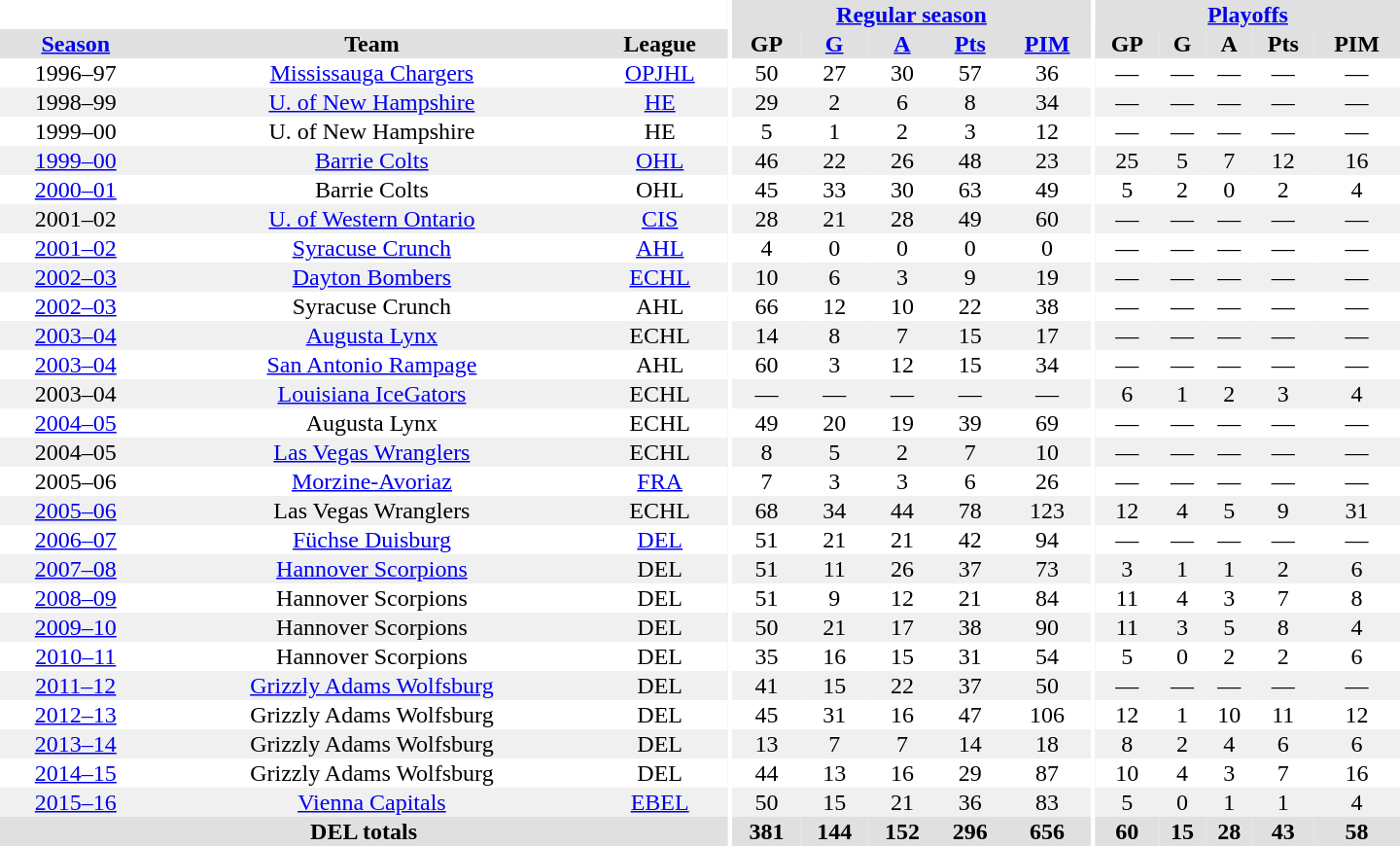<table border="0" cellpadding="1" cellspacing="0" style="text-align:center; width:60em">
<tr bgcolor="#e0e0e0">
<th colspan="3" bgcolor="#ffffff"></th>
<th rowspan="99" bgcolor="#ffffff"></th>
<th colspan="5"><a href='#'>Regular season</a></th>
<th rowspan="99" bgcolor="#ffffff"></th>
<th colspan="5"><a href='#'>Playoffs</a></th>
</tr>
<tr bgcolor="#e0e0e0">
<th><a href='#'>Season</a></th>
<th>Team</th>
<th>League</th>
<th>GP</th>
<th><a href='#'>G</a></th>
<th><a href='#'>A</a></th>
<th><a href='#'>Pts</a></th>
<th><a href='#'>PIM</a></th>
<th>GP</th>
<th>G</th>
<th>A</th>
<th>Pts</th>
<th>PIM</th>
</tr>
<tr ALIGN="center">
<td>1996–97</td>
<td><a href='#'>Mississauga Chargers</a></td>
<td><a href='#'>OPJHL</a></td>
<td>50</td>
<td>27</td>
<td>30</td>
<td>57</td>
<td>36</td>
<td>—</td>
<td>—</td>
<td>—</td>
<td>—</td>
<td>—</td>
</tr>
<tr ALIGN="center" bgcolor="#f0f0f0">
<td>1998–99</td>
<td><a href='#'>U. of New Hampshire</a></td>
<td><a href='#'>HE</a></td>
<td>29</td>
<td>2</td>
<td>6</td>
<td>8</td>
<td>34</td>
<td>—</td>
<td>—</td>
<td>—</td>
<td>—</td>
<td>—</td>
</tr>
<tr ALIGN="center">
<td>1999–00</td>
<td>U. of New Hampshire</td>
<td>HE</td>
<td>5</td>
<td>1</td>
<td>2</td>
<td>3</td>
<td>12</td>
<td>—</td>
<td>—</td>
<td>—</td>
<td>—</td>
<td>—</td>
</tr>
<tr ALIGN="center" bgcolor="#f0f0f0">
<td><a href='#'>1999–00</a></td>
<td><a href='#'>Barrie Colts</a></td>
<td><a href='#'>OHL</a></td>
<td>46</td>
<td>22</td>
<td>26</td>
<td>48</td>
<td>23</td>
<td>25</td>
<td>5</td>
<td>7</td>
<td>12</td>
<td>16</td>
</tr>
<tr ALIGN="center">
<td><a href='#'>2000–01</a></td>
<td>Barrie Colts</td>
<td>OHL</td>
<td>45</td>
<td>33</td>
<td>30</td>
<td>63</td>
<td>49</td>
<td>5</td>
<td>2</td>
<td>0</td>
<td>2</td>
<td>4</td>
</tr>
<tr ALIGN="center" bgcolor="#f0f0f0">
<td>2001–02</td>
<td><a href='#'>U. of Western Ontario</a></td>
<td><a href='#'>CIS</a></td>
<td>28</td>
<td>21</td>
<td>28</td>
<td>49</td>
<td>60</td>
<td>—</td>
<td>—</td>
<td>—</td>
<td>—</td>
<td>—</td>
</tr>
<tr ALIGN="center">
<td><a href='#'>2001–02</a></td>
<td><a href='#'>Syracuse Crunch</a></td>
<td><a href='#'>AHL</a></td>
<td>4</td>
<td>0</td>
<td>0</td>
<td>0</td>
<td>0</td>
<td>—</td>
<td>—</td>
<td>—</td>
<td>—</td>
<td>—</td>
</tr>
<tr ALIGN="center" bgcolor="#f0f0f0">
<td><a href='#'>2002–03</a></td>
<td><a href='#'>Dayton Bombers</a></td>
<td><a href='#'>ECHL</a></td>
<td>10</td>
<td>6</td>
<td>3</td>
<td>9</td>
<td>19</td>
<td>—</td>
<td>—</td>
<td>—</td>
<td>—</td>
<td>—</td>
</tr>
<tr ALIGN="center">
<td><a href='#'>2002–03</a></td>
<td>Syracuse Crunch</td>
<td>AHL</td>
<td>66</td>
<td>12</td>
<td>10</td>
<td>22</td>
<td>38</td>
<td>—</td>
<td>—</td>
<td>—</td>
<td>—</td>
<td>—</td>
</tr>
<tr ALIGN="center" bgcolor="#f0f0f0">
<td><a href='#'>2003–04</a></td>
<td><a href='#'>Augusta Lynx</a></td>
<td>ECHL</td>
<td>14</td>
<td>8</td>
<td>7</td>
<td>15</td>
<td>17</td>
<td>—</td>
<td>—</td>
<td>—</td>
<td>—</td>
<td>—</td>
</tr>
<tr ALIGN="center">
<td><a href='#'>2003–04</a></td>
<td><a href='#'>San Antonio Rampage</a></td>
<td>AHL</td>
<td>60</td>
<td>3</td>
<td>12</td>
<td>15</td>
<td>34</td>
<td>—</td>
<td>—</td>
<td>—</td>
<td>—</td>
<td>—</td>
</tr>
<tr ALIGN="center" bgcolor="#f0f0f0">
<td>2003–04</td>
<td><a href='#'>Louisiana IceGators</a></td>
<td>ECHL</td>
<td>—</td>
<td>—</td>
<td>—</td>
<td>—</td>
<td>—</td>
<td>6</td>
<td>1</td>
<td>2</td>
<td>3</td>
<td>4</td>
</tr>
<tr ALIGN="center">
<td><a href='#'>2004–05</a></td>
<td>Augusta Lynx</td>
<td>ECHL</td>
<td>49</td>
<td>20</td>
<td>19</td>
<td>39</td>
<td>69</td>
<td>—</td>
<td>—</td>
<td>—</td>
<td>—</td>
<td>—</td>
</tr>
<tr ALIGN="center" bgcolor="#f0f0f0">
<td>2004–05</td>
<td><a href='#'>Las Vegas Wranglers</a></td>
<td>ECHL</td>
<td>8</td>
<td>5</td>
<td>2</td>
<td>7</td>
<td>10</td>
<td>—</td>
<td>—</td>
<td>—</td>
<td>—</td>
<td>—</td>
</tr>
<tr ALIGN="center">
<td>2005–06</td>
<td><a href='#'>Morzine-Avoriaz</a></td>
<td><a href='#'>FRA</a></td>
<td>7</td>
<td>3</td>
<td>3</td>
<td>6</td>
<td>26</td>
<td>—</td>
<td>—</td>
<td>—</td>
<td>—</td>
<td>—</td>
</tr>
<tr ALIGN="center" bgcolor="#f0f0f0">
<td><a href='#'>2005–06</a></td>
<td>Las Vegas Wranglers</td>
<td>ECHL</td>
<td>68</td>
<td>34</td>
<td>44</td>
<td>78</td>
<td>123</td>
<td>12</td>
<td>4</td>
<td>5</td>
<td>9</td>
<td>31</td>
</tr>
<tr ALIGN="center">
<td><a href='#'>2006–07</a></td>
<td><a href='#'>Füchse Duisburg</a></td>
<td><a href='#'>DEL</a></td>
<td>51</td>
<td>21</td>
<td>21</td>
<td>42</td>
<td>94</td>
<td>—</td>
<td>—</td>
<td>—</td>
<td>—</td>
<td>—</td>
</tr>
<tr ALIGN="center" bgcolor="#f0f0f0">
<td><a href='#'>2007–08</a></td>
<td><a href='#'>Hannover Scorpions</a></td>
<td>DEL</td>
<td>51</td>
<td>11</td>
<td>26</td>
<td>37</td>
<td>73</td>
<td>3</td>
<td>1</td>
<td>1</td>
<td>2</td>
<td>6</td>
</tr>
<tr ALIGN="center">
<td><a href='#'>2008–09</a></td>
<td>Hannover Scorpions</td>
<td>DEL</td>
<td>51</td>
<td>9</td>
<td>12</td>
<td>21</td>
<td>84</td>
<td>11</td>
<td>4</td>
<td>3</td>
<td>7</td>
<td>8</td>
</tr>
<tr ALIGN="center" bgcolor="#f0f0f0">
<td><a href='#'>2009–10</a></td>
<td>Hannover Scorpions</td>
<td>DEL</td>
<td>50</td>
<td>21</td>
<td>17</td>
<td>38</td>
<td>90</td>
<td>11</td>
<td>3</td>
<td>5</td>
<td>8</td>
<td>4</td>
</tr>
<tr ALIGN="center">
<td><a href='#'>2010–11</a></td>
<td>Hannover Scorpions</td>
<td>DEL</td>
<td>35</td>
<td>16</td>
<td>15</td>
<td>31</td>
<td>54</td>
<td>5</td>
<td>0</td>
<td>2</td>
<td>2</td>
<td>6</td>
</tr>
<tr ALIGN="center" bgcolor="#f0f0f0">
<td><a href='#'>2011–12</a></td>
<td><a href='#'>Grizzly Adams Wolfsburg</a></td>
<td>DEL</td>
<td>41</td>
<td>15</td>
<td>22</td>
<td>37</td>
<td>50</td>
<td>—</td>
<td>—</td>
<td>—</td>
<td>—</td>
<td>—</td>
</tr>
<tr ALIGN="center">
<td><a href='#'>2012–13</a></td>
<td>Grizzly Adams Wolfsburg</td>
<td>DEL</td>
<td>45</td>
<td>31</td>
<td>16</td>
<td>47</td>
<td>106</td>
<td>12</td>
<td>1</td>
<td>10</td>
<td>11</td>
<td>12</td>
</tr>
<tr ALIGN="center" bgcolor="#f0f0f0">
<td><a href='#'>2013–14</a></td>
<td>Grizzly Adams Wolfsburg</td>
<td>DEL</td>
<td>13</td>
<td>7</td>
<td>7</td>
<td>14</td>
<td>18</td>
<td>8</td>
<td>2</td>
<td>4</td>
<td>6</td>
<td>6</td>
</tr>
<tr ALIGN="center">
<td><a href='#'>2014–15</a></td>
<td>Grizzly Adams Wolfsburg</td>
<td>DEL</td>
<td>44</td>
<td>13</td>
<td>16</td>
<td>29</td>
<td>87</td>
<td>10</td>
<td>4</td>
<td>3</td>
<td>7</td>
<td>16</td>
</tr>
<tr ALIGN="center" bgcolor="#f0f0f0">
<td><a href='#'>2015–16</a></td>
<td><a href='#'>Vienna Capitals</a></td>
<td><a href='#'>EBEL</a></td>
<td>50</td>
<td>15</td>
<td>21</td>
<td>36</td>
<td>83</td>
<td>5</td>
<td>0</td>
<td>1</td>
<td>1</td>
<td>4</td>
</tr>
<tr bgcolor="#e0e0e0">
<th colspan="3">DEL totals</th>
<th>381</th>
<th>144</th>
<th>152</th>
<th>296</th>
<th>656</th>
<th>60</th>
<th>15</th>
<th>28</th>
<th>43</th>
<th>58</th>
</tr>
</table>
